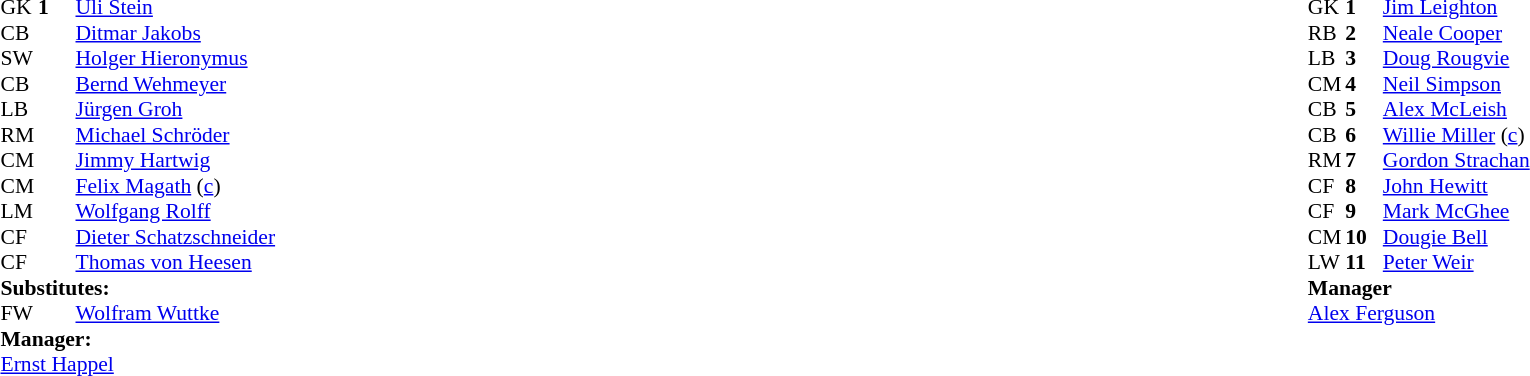<table width="100%">
<tr>
<td valign="top" width="50%"><br><table style="font-size:90%" cellspacing="0" cellpadding="0">
<tr>
<td colspan=4></td>
</tr>
<tr>
<th width=25></th>
<th width=25></th>
</tr>
<tr>
<td>GK</td>
<td><strong>1</strong></td>
<td> <a href='#'>Uli Stein</a></td>
</tr>
<tr>
<td>CB</td>
<td><strong></strong></td>
<td> <a href='#'>Ditmar Jakobs</a></td>
</tr>
<tr>
<td>SW</td>
<td><strong></strong></td>
<td> <a href='#'>Holger Hieronymus</a></td>
</tr>
<tr>
<td>CB</td>
<td><strong></strong></td>
<td> <a href='#'>Bernd Wehmeyer</a></td>
</tr>
<tr>
<td>LB</td>
<td><strong></strong></td>
<td> <a href='#'>Jürgen Groh</a></td>
</tr>
<tr>
<td>RM</td>
<td><strong></strong></td>
<td> <a href='#'>Michael Schröder</a></td>
</tr>
<tr>
<td>CM</td>
<td><strong></strong></td>
<td> <a href='#'>Jimmy Hartwig</a></td>
<td></td>
<td></td>
</tr>
<tr>
<td>CM</td>
<td><strong></strong></td>
<td> <a href='#'>Felix Magath</a> (<a href='#'>c</a>)</td>
</tr>
<tr>
<td>LM</td>
<td><strong></strong></td>
<td> <a href='#'>Wolfgang Rolff</a></td>
</tr>
<tr>
<td>CF</td>
<td><strong></strong></td>
<td> <a href='#'>Dieter Schatzschneider</a></td>
</tr>
<tr>
<td>CF</td>
<td><strong></strong></td>
<td> <a href='#'>Thomas von Heesen</a></td>
</tr>
<tr>
<td colspan=3><strong>Substitutes:</strong></td>
</tr>
<tr>
<td>FW</td>
<td><strong></strong></td>
<td> <a href='#'>Wolfram Wuttke</a></td>
<td></td>
<td></td>
</tr>
<tr>
<td colspan=3><strong>Manager:</strong></td>
</tr>
<tr>
<td colspan=3> <a href='#'>Ernst Happel</a></td>
</tr>
<tr>
</tr>
</table>
</td>
<td valign="top"></td>
<td valign="top" width="50%"><br><table style="font-size: 90%" cellspacing="0" cellpadding="0" align=center>
<tr>
<td colspan="4"></td>
</tr>
<tr>
<th width=25></th>
<th width=25></th>
</tr>
<tr>
<td>GK</td>
<td><strong>1</strong></td>
<td> <a href='#'>Jim Leighton</a></td>
</tr>
<tr>
<td>RB</td>
<td><strong>2</strong></td>
<td> <a href='#'>Neale Cooper</a></td>
</tr>
<tr>
<td>LB</td>
<td><strong>3</strong></td>
<td> <a href='#'>Doug Rougvie</a></td>
<td></td>
<td></td>
</tr>
<tr>
<td>CM</td>
<td><strong>4</strong></td>
<td> <a href='#'>Neil Simpson</a></td>
</tr>
<tr>
<td>CB</td>
<td><strong>5</strong></td>
<td> <a href='#'>Alex McLeish</a></td>
</tr>
<tr>
<td>CB</td>
<td><strong>6</strong></td>
<td> <a href='#'>Willie Miller</a> (<a href='#'>c</a>)</td>
</tr>
<tr>
<td>RM</td>
<td><strong>7</strong></td>
<td> <a href='#'>Gordon Strachan</a></td>
</tr>
<tr>
<td>CF</td>
<td><strong>8</strong></td>
<td> <a href='#'>John Hewitt</a></td>
</tr>
<tr>
<td>CF</td>
<td><strong>9</strong></td>
<td> <a href='#'>Mark McGhee</a></td>
</tr>
<tr>
<td>CM</td>
<td><strong>10</strong></td>
<td> <a href='#'>Dougie Bell</a></td>
</tr>
<tr>
<td>LW</td>
<td><strong>11</strong></td>
<td> <a href='#'>Peter Weir</a></td>
</tr>
<tr>
<td colspan=3><strong>Manager</strong></td>
</tr>
<tr>
<td colspan=3> <a href='#'>Alex Ferguson</a></td>
</tr>
</table>
</td>
</tr>
</table>
